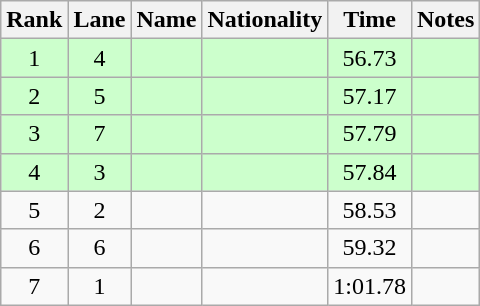<table class="wikitable sortable" style="text-align:center">
<tr>
<th>Rank</th>
<th>Lane</th>
<th>Name</th>
<th>Nationality</th>
<th>Time</th>
<th>Notes</th>
</tr>
<tr bgcolor=ccffcc>
<td>1</td>
<td>4</td>
<td align=left></td>
<td align=left></td>
<td>56.73</td>
<td><strong></strong></td>
</tr>
<tr bgcolor=ccffcc>
<td>2</td>
<td>5</td>
<td align=left></td>
<td align=left></td>
<td>57.17</td>
<td><strong></strong></td>
</tr>
<tr bgcolor=ccffcc>
<td>3</td>
<td>7</td>
<td align=left></td>
<td align=left></td>
<td>57.79</td>
<td><strong></strong></td>
</tr>
<tr bgcolor=ccffcc>
<td>4</td>
<td>3</td>
<td align=left></td>
<td align=left></td>
<td>57.84</td>
<td><strong></strong></td>
</tr>
<tr>
<td>5</td>
<td>2</td>
<td align=left></td>
<td align=left></td>
<td>58.53</td>
<td></td>
</tr>
<tr>
<td>6</td>
<td>6</td>
<td align=left></td>
<td align=left></td>
<td>59.32</td>
<td></td>
</tr>
<tr>
<td>7</td>
<td>1</td>
<td align=left></td>
<td align=left></td>
<td>1:01.78</td>
<td></td>
</tr>
</table>
